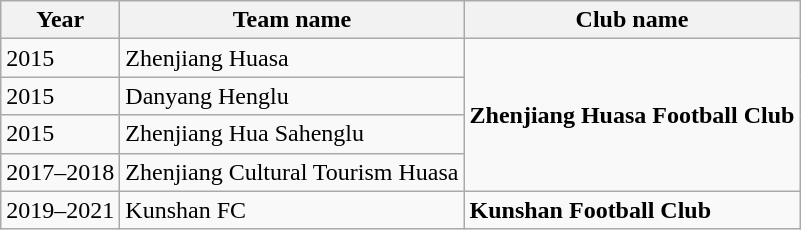<table class="wikitable sortable">
<tr>
<th>Year</th>
<th>Team name</th>
<th><strong>Club name</strong></th>
</tr>
<tr>
<td>2015</td>
<td>Zhenjiang Huasa</td>
<td rowspan="4"><strong>Zhenjiang Huasa Football Club</strong></td>
</tr>
<tr>
<td>2015</td>
<td>Danyang Henglu</td>
</tr>
<tr>
<td>2015</td>
<td>Zhenjiang Hua Sahenglu</td>
</tr>
<tr>
<td>2017–2018</td>
<td>Zhenjiang Cultural Tourism Huasa</td>
</tr>
<tr>
<td>2019–2021</td>
<td>Kunshan FC</td>
<td><strong>Kunshan Football Club</strong></td>
</tr>
</table>
